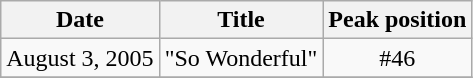<table class="wikitable">
<tr>
<th>Date</th>
<th>Title</th>
<th>Peak position</th>
</tr>
<tr>
<td>August 3, 2005</td>
<td>"So Wonderful"</td>
<td align="center">#46</td>
</tr>
<tr>
</tr>
</table>
